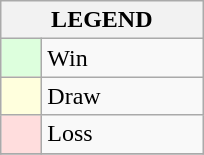<table class="wikitable" border="1">
<tr>
<th colspan="2">LEGEND</th>
</tr>
<tr>
<td style="background:#ddffdd;" width=20> </td>
<td width=100>Win</td>
</tr>
<tr>
<td style="background:#ffffdd"  width=20> </td>
<td width=100>Draw</td>
</tr>
<tr>
<td style="background:#ffdddd;" width=20> </td>
<td width=100>Loss</td>
</tr>
<tr>
</tr>
</table>
